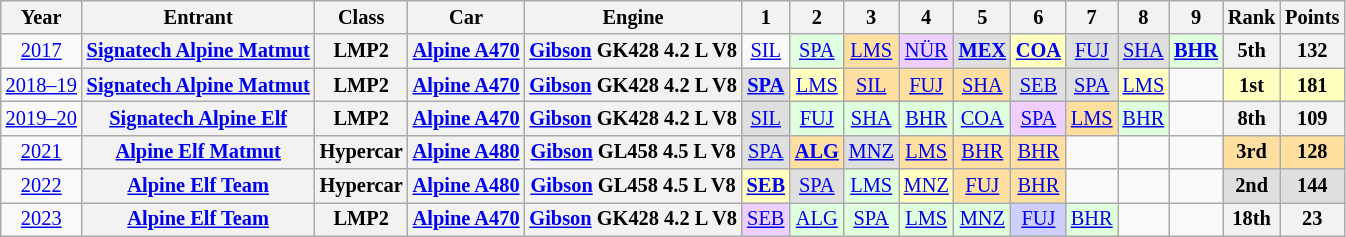<table class="wikitable" style="text-align:center; font-size:85%">
<tr>
<th>Year</th>
<th>Entrant</th>
<th>Class</th>
<th>Car</th>
<th>Engine</th>
<th>1</th>
<th>2</th>
<th>3</th>
<th>4</th>
<th>5</th>
<th>6</th>
<th>7</th>
<th>8</th>
<th>9</th>
<th>Rank</th>
<th>Points</th>
</tr>
<tr>
<td><a href='#'>2017</a></td>
<th nowrap><a href='#'>Signatech Alpine Matmut</a></th>
<th>LMP2</th>
<th nowrap><a href='#'>Alpine A470</a></th>
<th nowrap><a href='#'>Gibson</a> GK428 4.2 L V8</th>
<td><a href='#'>SIL</a></td>
<td style="background:#DFFFDF;"><a href='#'>SPA</a><br></td>
<td style="background:#FFDF9F;"><a href='#'>LMS</a><br></td>
<td style="background:#EFCFFF;"><a href='#'>NÜR</a><br></td>
<td style="background:#DFDFDF;"><strong><a href='#'>MEX</a></strong><br></td>
<td style="background:#FFFFBF;"><strong><a href='#'>COA</a></strong><br></td>
<td style="background:#DFDFDF;"><a href='#'>FUJ</a><br></td>
<td style="background:#DFDFDF;"><a href='#'>SHA</a><br></td>
<td style="background:#DFFFDF;"><strong><a href='#'>BHR</a></strong><br></td>
<th>5th</th>
<th>132</th>
</tr>
<tr>
<td nowrap><a href='#'>2018–19</a></td>
<th nowrap><a href='#'>Signatech Alpine Matmut</a></th>
<th>LMP2</th>
<th nowrap><a href='#'>Alpine A470</a></th>
<th nowrap><a href='#'>Gibson</a> GK428 4.2 L V8</th>
<td style="background:#DFDFDF;"><strong><a href='#'>SPA</a></strong><br></td>
<td style="background:#FFFFBF;"><a href='#'>LMS</a><br></td>
<td style="background:#FFDF9F;"><a href='#'>SIL</a><br></td>
<td style="background:#FFDF9F;"><a href='#'>FUJ</a><br></td>
<td style="background:#FFDF9F;"><a href='#'>SHA</a><br></td>
<td style="background:#DFDFDF;"><a href='#'>SEB</a><br></td>
<td style="background:#DFDFDF;"><a href='#'>SPA</a><br></td>
<td style="background:#FFFFBF;"><a href='#'>LMS</a><br></td>
<td></td>
<th style="background:#FFFFBF;">1st</th>
<th style="background:#FFFFBF;">181</th>
</tr>
<tr>
<td nowrap><a href='#'>2019–20</a></td>
<th nowrap><a href='#'>Signatech Alpine Elf</a></th>
<th>LMP2</th>
<th nowrap><a href='#'>Alpine A470</a></th>
<th nowrap><a href='#'>Gibson</a> GK428 4.2 L V8</th>
<td style="background:#DFDFDF;"><a href='#'>SIL</a><br></td>
<td style="background:#DFFFDF;"><a href='#'>FUJ</a><br></td>
<td style="background:#DFFFDF;"><a href='#'>SHA</a><br></td>
<td style="background:#DFFFDF;"><a href='#'>BHR</a><br></td>
<td style="background:#DFFFDF;"><a href='#'>COA</a><br></td>
<td style="background:#EFCFFF;"><a href='#'>SPA</a><br></td>
<td style="background:#FFDF9F;"><a href='#'>LMS</a><br></td>
<td style="background:#DFFFDF;"><a href='#'>BHR</a><br></td>
<td></td>
<th>8th</th>
<th>109</th>
</tr>
<tr>
<td><a href='#'>2021</a></td>
<th nowrap><a href='#'>Alpine Elf Matmut</a></th>
<th>Hypercar</th>
<th nowrap><a href='#'>Alpine A480</a></th>
<th nowrap><a href='#'>Gibson</a> GL458 4.5 L V8</th>
<td style="background:#DFDFDF;"><a href='#'>SPA</a><br></td>
<td style="background:#FFDF9F;"><strong><a href='#'>ALG</a></strong><br></td>
<td style="background:#DFDFDF;"><a href='#'>MNZ</a><br></td>
<td style="background:#FFDF9F;"><a href='#'>LMS</a><br></td>
<td style="background:#FFDF9F;"><a href='#'>BHR</a><br></td>
<td style="background:#FFDF9F;"><a href='#'>BHR</a><br></td>
<td></td>
<td></td>
<td></td>
<th style="background:#FFDF9F;">3rd</th>
<th style="background:#FFDF9F;">128</th>
</tr>
<tr>
<td><a href='#'>2022</a></td>
<th nowrap><a href='#'>Alpine Elf Team</a></th>
<th>Hypercar</th>
<th nowrap><a href='#'>Alpine A480</a></th>
<th nowrap><a href='#'>Gibson</a> GL458 4.5 L V8</th>
<td style="background:#FFFFBF;"><strong><a href='#'>SEB</a></strong><br></td>
<td style="background:#DFDFDF;"><a href='#'>SPA</a><br></td>
<td style="background:#DFFFDF;"><a href='#'>LMS</a><br></td>
<td style="background:#FFFFBF;"><a href='#'>MNZ</a><br></td>
<td style="background:#FFDF9F;"><a href='#'>FUJ</a><br></td>
<td style="background:#FFDF9F;"><a href='#'>BHR</a><br></td>
<td></td>
<td></td>
<td></td>
<th style="background:#DFDFDF;">2nd</th>
<th style="background:#DFDFDF;">144</th>
</tr>
<tr>
<td><a href='#'>2023</a></td>
<th nowrap><a href='#'>Alpine Elf Team</a></th>
<th>LMP2</th>
<th nowrap><a href='#'>Alpine A470</a></th>
<th nowrap><a href='#'>Gibson</a> GK428 4.2 L V8</th>
<td style="background:#EFCFFF;"><a href='#'>SEB</a><br></td>
<td style="background:#DFFFDF;"><a href='#'>ALG</a><br></td>
<td style="background:#DFFFDF;"><a href='#'>SPA</a><br></td>
<td style="background:#DFFFDF;"><a href='#'>LMS</a><br></td>
<td style="background:#DFFFDF;"><a href='#'>MNZ</a><br></td>
<td style="background:#CFCFFF;"><a href='#'>FUJ</a><br></td>
<td style="background:#DFFFDF;"><a href='#'>BHR</a><br></td>
<td></td>
<td></td>
<th>18th</th>
<th>23</th>
</tr>
</table>
